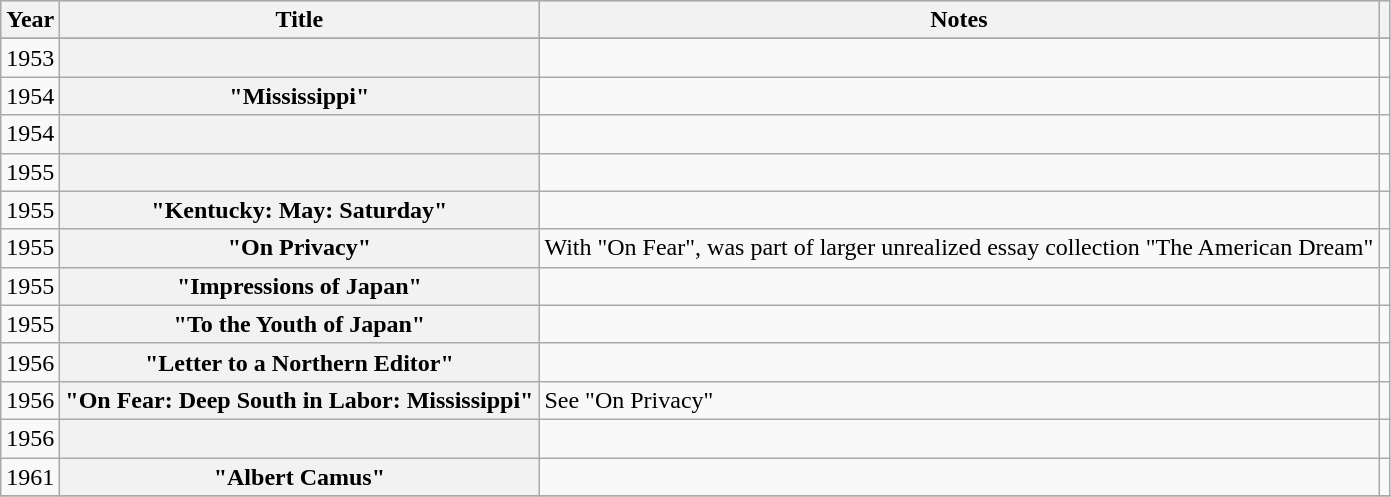<table class="wikitable plainrowheaders sortable">
<tr style="background:#ccc; text-align:center;">
<th scope="col">Year</th>
<th scope="col">Title</th>
<th scope="col">Notes</th>
<th scope="col" class="unsortable"></th>
</tr>
<tr>
</tr>
<tr>
<td>1953</td>
<th scope=row></th>
<td></td>
<td style="text-align:center;"></td>
</tr>
<tr>
<td>1954</td>
<th scope=row>"Mississippi"</th>
<td></td>
<td style="text-align:center;"></td>
</tr>
<tr>
<td>1954</td>
<th scope=row></th>
<td></td>
<td style="text-align:center;"></td>
</tr>
<tr>
<td>1955</td>
<th scope=row></th>
<td></td>
<td style="text-align:center;"></td>
</tr>
<tr>
<td>1955</td>
<th scope=row>"Kentucky: May: Saturday"</th>
<td></td>
<td style="text-align:center;"></td>
</tr>
<tr>
<td>1955</td>
<th scope=row>"On Privacy"</th>
<td>With "On Fear", was part of larger unrealized essay collection "The American Dream"</td>
<td style="text-align:center;"></td>
</tr>
<tr>
<td>1955</td>
<th scope=row>"Impressions of Japan"</th>
<td></td>
<td style="text-align:center;"></td>
</tr>
<tr>
<td>1955</td>
<th scope=row>"To the Youth of Japan"</th>
<td></td>
<td style="text-align:center;"></td>
</tr>
<tr>
<td>1956</td>
<th scope=row>"Letter to a Northern Editor"</th>
<td></td>
<td style="text-align:center;"></td>
</tr>
<tr>
<td>1956</td>
<th scope=row>"On Fear: Deep South in Labor: Mississippi"</th>
<td>See "On Privacy"</td>
<td style="text-align:center;"></td>
</tr>
<tr>
<td>1956</td>
<th scope=row></th>
<td></td>
<td style="text-align:center;"></td>
</tr>
<tr>
<td>1961</td>
<th scope=row>"Albert Camus"</th>
<td></td>
<td style="text-align:center;"></td>
</tr>
<tr>
</tr>
</table>
